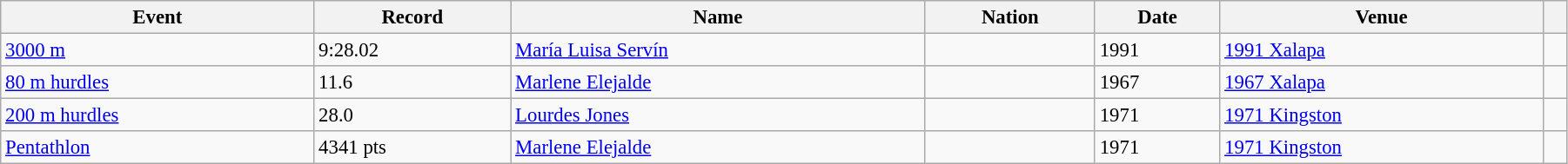<table class="wikitable" style="font-size:95%; width: 95%;">
<tr>
<th>Event</th>
<th>Record</th>
<th>Name</th>
<th>Nation</th>
<th>Date</th>
<th>Venue</th>
<th></th>
</tr>
<tr>
<td><a href='#'>3000 m</a></td>
<td>9:28.02 </td>
<td><a href='#'>María Luisa Servín</a></td>
<td></td>
<td>1991</td>
<td><a href='#'>1991 Xalapa</a></td>
<td></td>
</tr>
<tr>
<td><a href='#'>80 m hurdles</a></td>
<td>11.6 </td>
<td><a href='#'>Marlene Elejalde</a></td>
<td></td>
<td>1967</td>
<td><a href='#'>1967 Xalapa</a></td>
<td></td>
</tr>
<tr>
<td><a href='#'>200 m hurdles</a></td>
<td>28.0 </td>
<td><a href='#'>Lourdes Jones</a></td>
<td></td>
<td>1971</td>
<td><a href='#'>1971 Kingston</a></td>
<td></td>
</tr>
<tr>
<td><a href='#'>Pentathlon</a></td>
<td>4341 pts</td>
<td><a href='#'>Marlene Elejalde</a></td>
<td></td>
<td>1971</td>
<td><a href='#'>1971 Kingston</a></td>
<td></td>
</tr>
</table>
